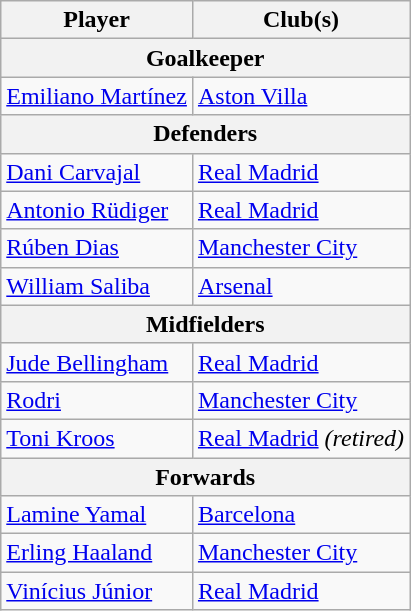<table class="wikitable">
<tr>
<th>Player</th>
<th>Club(s)</th>
</tr>
<tr>
<th colspan="2">Goalkeeper</th>
</tr>
<tr>
<td> <a href='#'>Emiliano Martínez</a></td>
<td> <a href='#'>Aston Villa</a></td>
</tr>
<tr>
<th colspan="2">Defenders</th>
</tr>
<tr>
<td> <a href='#'>Dani Carvajal</a></td>
<td> <a href='#'>Real Madrid</a></td>
</tr>
<tr>
<td> <a href='#'>Antonio Rüdiger</a></td>
<td> <a href='#'>Real Madrid</a></td>
</tr>
<tr>
<td> <a href='#'>Rúben Dias</a></td>
<td>  <a href='#'>Manchester City</a></td>
</tr>
<tr>
<td> <a href='#'>William Saliba</a></td>
<td>  <a href='#'>Arsenal</a></td>
</tr>
<tr>
<th colspan="2">Midfielders</th>
</tr>
<tr>
<td> <a href='#'>Jude Bellingham</a></td>
<td> <a href='#'>Real Madrid</a></td>
</tr>
<tr>
<td> <a href='#'>Rodri</a></td>
<td> <a href='#'>Manchester City</a></td>
</tr>
<tr>
<td> <a href='#'>Toni Kroos</a></td>
<td> <a href='#'>Real Madrid</a> <em>(retired)</em></td>
</tr>
<tr>
<th colspan="2">Forwards</th>
</tr>
<tr>
<td> <a href='#'>Lamine Yamal</a></td>
<td> <a href='#'>Barcelona</a></td>
</tr>
<tr>
<td> <a href='#'>Erling Haaland</a></td>
<td> <a href='#'>Manchester City</a></td>
</tr>
<tr>
<td> <a href='#'>Vinícius Júnior</a></td>
<td> <a href='#'>Real Madrid</a></td>
</tr>
</table>
